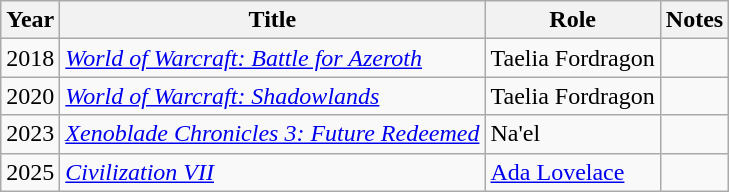<table class="wikitable sortable">
<tr>
<th>Year</th>
<th>Title</th>
<th>Role</th>
<th>Notes</th>
</tr>
<tr>
<td>2018</td>
<td><em><a href='#'>World of Warcraft: Battle for Azeroth</a></em></td>
<td>Taelia Fordragon</td>
<td></td>
</tr>
<tr>
<td>2020</td>
<td><em><a href='#'>World of Warcraft: Shadowlands</a></em></td>
<td>Taelia Fordragon</td>
<td></td>
</tr>
<tr>
<td>2023</td>
<td><em><a href='#'>Xenoblade Chronicles 3: Future Redeemed</a></em></td>
<td>Na'el</td>
<td></td>
</tr>
<tr>
<td>2025</td>
<td><em><a href='#'>Civilization VII</a></em></td>
<td><a href='#'>Ada Lovelace</a></td>
<td></td>
</tr>
</table>
